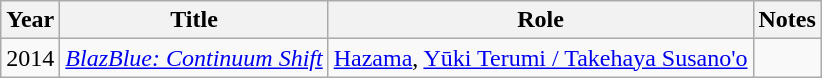<table class="wikitable">
<tr>
<th>Year</th>
<th>Title</th>
<th>Role</th>
<th>Notes</th>
</tr>
<tr>
<td>2014</td>
<td><em><a href='#'>BlazBlue: Continuum Shift</a></em></td>
<td><a href='#'>Hazama</a>, <a href='#'>Yūki Terumi / Takehaya Susano'o</a></td>
<td></td>
</tr>
</table>
